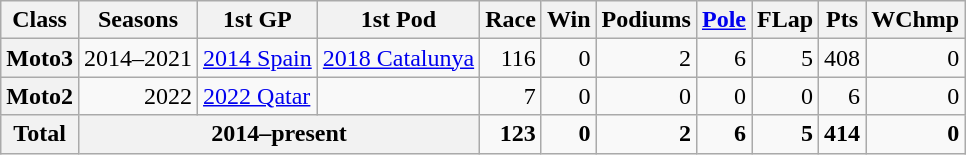<table class="wikitable" style=text-align:right>
<tr>
<th>Class</th>
<th>Seasons</th>
<th>1st GP</th>
<th>1st Pod</th>
<th>Race</th>
<th>Win</th>
<th>Podiums</th>
<th><a href='#'>Pole</a></th>
<th>FLap</th>
<th>Pts</th>
<th>WChmp</th>
</tr>
<tr>
<th>Moto3</th>
<td>2014–2021</td>
<td align="left"><a href='#'>2014 Spain</a></td>
<td align="left"><a href='#'>2018 Catalunya</a></td>
<td>116</td>
<td>0</td>
<td>2</td>
<td>6</td>
<td>5</td>
<td>408</td>
<td>0</td>
</tr>
<tr>
<th>Moto2</th>
<td>2022</td>
<td align="left"><a href='#'>2022 Qatar</a></td>
<td align="left"></td>
<td>7</td>
<td>0</td>
<td>0</td>
<td>0</td>
<td>0</td>
<td>6</td>
<td>0</td>
</tr>
<tr>
<th>Total</th>
<th colspan=3>2014–present</th>
<td><strong>123</strong></td>
<td><strong>0</strong></td>
<td><strong>2</strong></td>
<td><strong>6</strong></td>
<td><strong>5</strong></td>
<td><strong>414</strong></td>
<td><strong>0</strong></td>
</tr>
</table>
